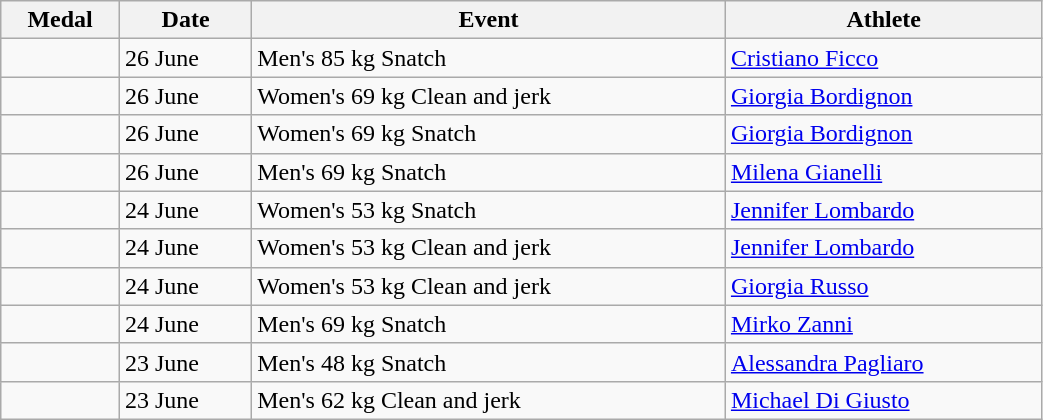<table class="wikitable sortable" width=55% style="font-size:100%; text-align:left;">
<tr>
<th>Medal</th>
<th>Date</th>
<th>Event</th>
<th>Athlete</th>
</tr>
<tr>
<td></td>
<td>26 June</td>
<td>Men's 85 kg Snatch</td>
<td><a href='#'>Cristiano Ficco</a></td>
</tr>
<tr>
<td></td>
<td>26 June</td>
<td>Women's 69 kg Clean and jerk</td>
<td><a href='#'>Giorgia Bordignon</a></td>
</tr>
<tr>
<td></td>
<td>26 June</td>
<td>Women's 69 kg Snatch</td>
<td><a href='#'>Giorgia Bordignon</a></td>
</tr>
<tr>
<td></td>
<td>26 June</td>
<td>Men's 69 kg Snatch</td>
<td><a href='#'>Milena Gianelli</a></td>
</tr>
<tr>
<td></td>
<td>24 June</td>
<td>Women's 53 kg Snatch</td>
<td><a href='#'>Jennifer Lombardo</a></td>
</tr>
<tr>
<td></td>
<td>24 June</td>
<td>Women's 53 kg Clean and jerk</td>
<td><a href='#'>Jennifer Lombardo</a></td>
</tr>
<tr>
<td></td>
<td>24 June</td>
<td>Women's 53 kg Clean and jerk</td>
<td><a href='#'>Giorgia Russo</a></td>
</tr>
<tr>
<td></td>
<td>24 June</td>
<td>Men's 69 kg Snatch</td>
<td><a href='#'>Mirko Zanni</a></td>
</tr>
<tr>
<td></td>
<td>23 June</td>
<td>Men's 48 kg Snatch</td>
<td><a href='#'>Alessandra Pagliaro</a></td>
</tr>
<tr>
<td></td>
<td>23 June</td>
<td>Men's 62 kg Clean and jerk</td>
<td><a href='#'>Michael Di Giusto</a></td>
</tr>
</table>
